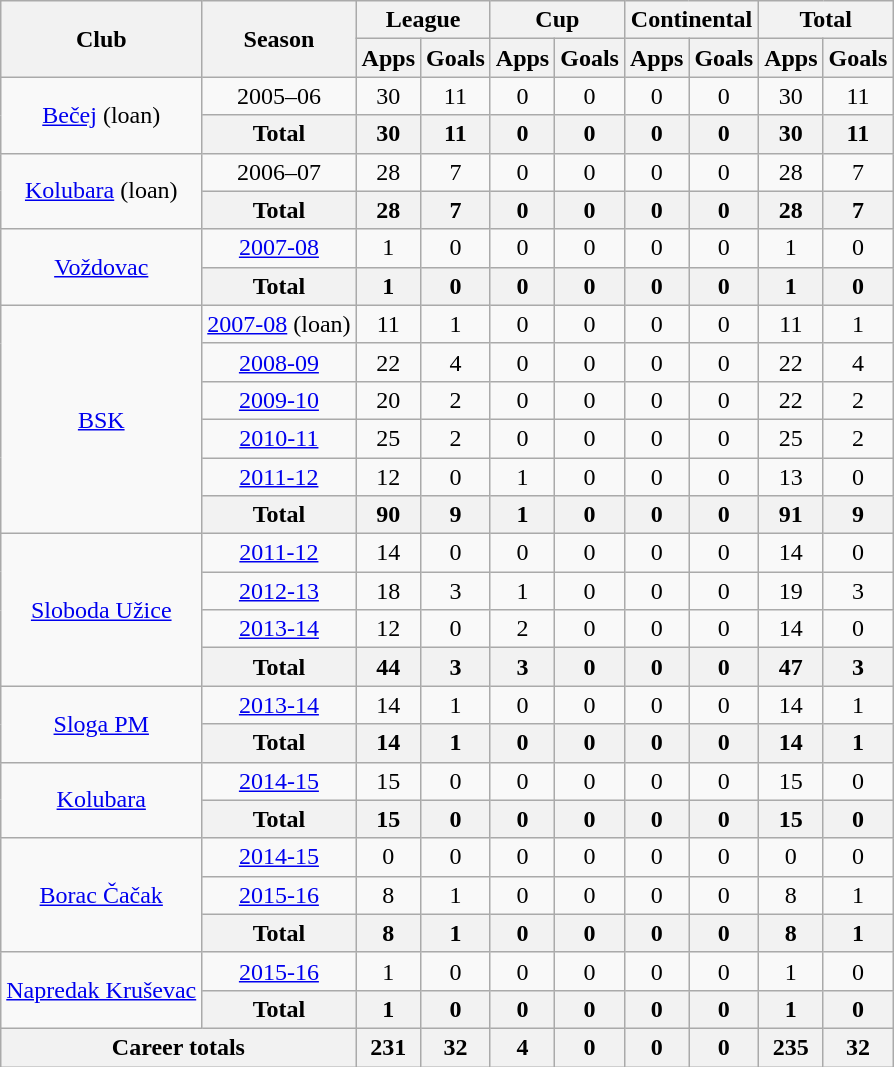<table class="wikitable" style="text-align:center">
<tr>
<th rowspan="2">Club</th>
<th rowspan="2">Season</th>
<th colspan="2">League</th>
<th colspan="2">Cup</th>
<th colspan="2">Continental</th>
<th colspan="2">Total</th>
</tr>
<tr>
<th>Apps</th>
<th>Goals</th>
<th>Apps</th>
<th>Goals</th>
<th>Apps</th>
<th>Goals</th>
<th>Apps</th>
<th>Goals</th>
</tr>
<tr>
<td rowspan="2"><a href='#'>Bečej</a> (loan)</td>
<td>2005–06</td>
<td>30</td>
<td>11</td>
<td>0</td>
<td>0</td>
<td>0</td>
<td>0</td>
<td>30</td>
<td>11</td>
</tr>
<tr>
<th>Total</th>
<th>30</th>
<th>11</th>
<th>0</th>
<th>0</th>
<th>0</th>
<th>0</th>
<th>30</th>
<th>11</th>
</tr>
<tr>
<td rowspan="2"><a href='#'>Kolubara</a> (loan)</td>
<td>2006–07</td>
<td>28</td>
<td>7</td>
<td>0</td>
<td>0</td>
<td>0</td>
<td>0</td>
<td>28</td>
<td>7</td>
</tr>
<tr>
<th>Total</th>
<th>28</th>
<th>7</th>
<th>0</th>
<th>0</th>
<th>0</th>
<th>0</th>
<th>28</th>
<th>7</th>
</tr>
<tr>
<td rowspan="2"><a href='#'>Voždovac</a></td>
<td><a href='#'>2007-08</a></td>
<td>1</td>
<td>0</td>
<td>0</td>
<td>0</td>
<td>0</td>
<td>0</td>
<td>1</td>
<td>0</td>
</tr>
<tr>
<th>Total</th>
<th>1</th>
<th>0</th>
<th>0</th>
<th>0</th>
<th>0</th>
<th>0</th>
<th>1</th>
<th>0</th>
</tr>
<tr>
<td rowspan="6"><a href='#'>BSK</a></td>
<td><a href='#'>2007-08</a> (loan)</td>
<td>11</td>
<td>1</td>
<td>0</td>
<td>0</td>
<td>0</td>
<td>0</td>
<td>11</td>
<td>1</td>
</tr>
<tr>
<td><a href='#'>2008-09</a></td>
<td>22</td>
<td>4</td>
<td>0</td>
<td>0</td>
<td>0</td>
<td>0</td>
<td>22</td>
<td>4</td>
</tr>
<tr>
<td><a href='#'>2009-10</a></td>
<td>20</td>
<td>2</td>
<td>0</td>
<td>0</td>
<td>0</td>
<td>0</td>
<td>22</td>
<td>2</td>
</tr>
<tr>
<td><a href='#'>2010-11</a></td>
<td>25</td>
<td>2</td>
<td>0</td>
<td>0</td>
<td>0</td>
<td>0</td>
<td>25</td>
<td>2</td>
</tr>
<tr>
<td><a href='#'>2011-12</a></td>
<td>12</td>
<td>0</td>
<td>1</td>
<td>0</td>
<td>0</td>
<td>0</td>
<td>13</td>
<td>0</td>
</tr>
<tr>
<th>Total</th>
<th>90</th>
<th>9</th>
<th>1</th>
<th>0</th>
<th>0</th>
<th>0</th>
<th>91</th>
<th>9</th>
</tr>
<tr>
<td rowspan="4"><a href='#'>Sloboda Užice</a></td>
<td><a href='#'>2011-12</a></td>
<td>14</td>
<td>0</td>
<td>0</td>
<td>0</td>
<td>0</td>
<td>0</td>
<td>14</td>
<td>0</td>
</tr>
<tr>
<td><a href='#'>2012-13</a></td>
<td>18</td>
<td>3</td>
<td>1</td>
<td>0</td>
<td>0</td>
<td>0</td>
<td>19</td>
<td>3</td>
</tr>
<tr>
<td><a href='#'>2013-14</a></td>
<td>12</td>
<td>0</td>
<td>2</td>
<td>0</td>
<td>0</td>
<td>0</td>
<td>14</td>
<td>0</td>
</tr>
<tr>
<th>Total</th>
<th>44</th>
<th>3</th>
<th>3</th>
<th>0</th>
<th>0</th>
<th>0</th>
<th>47</th>
<th>3</th>
</tr>
<tr>
<td rowspan="2"><a href='#'>Sloga PM</a></td>
<td><a href='#'>2013-14</a></td>
<td>14</td>
<td>1</td>
<td>0</td>
<td>0</td>
<td>0</td>
<td>0</td>
<td>14</td>
<td>1</td>
</tr>
<tr>
<th>Total</th>
<th>14</th>
<th>1</th>
<th>0</th>
<th>0</th>
<th>0</th>
<th>0</th>
<th>14</th>
<th>1</th>
</tr>
<tr>
<td rowspan="2"><a href='#'>Kolubara</a></td>
<td><a href='#'>2014-15</a></td>
<td>15</td>
<td>0</td>
<td>0</td>
<td>0</td>
<td>0</td>
<td>0</td>
<td>15</td>
<td>0</td>
</tr>
<tr>
<th>Total</th>
<th>15</th>
<th>0</th>
<th>0</th>
<th>0</th>
<th>0</th>
<th>0</th>
<th>15</th>
<th>0</th>
</tr>
<tr>
<td rowspan="3"><a href='#'>Borac Čačak</a></td>
<td><a href='#'>2014-15</a></td>
<td>0</td>
<td>0</td>
<td>0</td>
<td>0</td>
<td>0</td>
<td>0</td>
<td>0</td>
<td>0</td>
</tr>
<tr>
<td><a href='#'>2015-16</a></td>
<td>8</td>
<td>1</td>
<td>0</td>
<td>0</td>
<td>0</td>
<td>0</td>
<td>8</td>
<td>1</td>
</tr>
<tr>
<th>Total</th>
<th>8</th>
<th>1</th>
<th>0</th>
<th>0</th>
<th>0</th>
<th>0</th>
<th>8</th>
<th>1</th>
</tr>
<tr>
<td rowspan="2"><a href='#'>Napredak Kruševac</a></td>
<td><a href='#'>2015-16</a></td>
<td>1</td>
<td>0</td>
<td>0</td>
<td>0</td>
<td>0</td>
<td>0</td>
<td>1</td>
<td>0</td>
</tr>
<tr>
<th>Total</th>
<th>1</th>
<th>0</th>
<th>0</th>
<th>0</th>
<th>0</th>
<th>0</th>
<th>1</th>
<th>0</th>
</tr>
<tr>
<th colspan="2">Career totals</th>
<th>231</th>
<th>32</th>
<th>4</th>
<th>0</th>
<th>0</th>
<th>0</th>
<th>235</th>
<th>32</th>
</tr>
</table>
